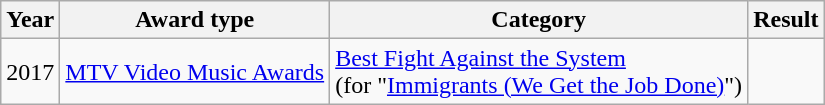<table class="wikitable">
<tr>
<th>Year</th>
<th>Award type</th>
<th>Category</th>
<th>Result</th>
</tr>
<tr>
<td rowspan=1>2017</td>
<td><a href='#'>MTV Video Music Awards</a></td>
<td><a href='#'>Best Fight Against the System</a> <br> (for "<a href='#'>Immigrants (We Get the Job Done)</a>")</td>
<td></td>
</tr>
</table>
